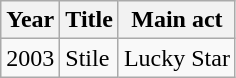<table class="wikitable">
<tr>
<th>Year</th>
<th>Title</th>
<th>Main act</th>
</tr>
<tr>
<td>2003</td>
<td>Stile</td>
<td>Lucky Star</td>
</tr>
</table>
